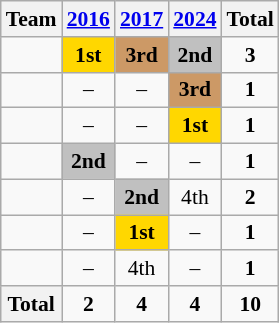<table class=wikitable style="text-align:center; font-size:90%">
<tr>
<th>Team</th>
<th><a href='#'>2016</a></th>
<th><a href='#'>2017</a></th>
<th><a href='#'>2024</a></th>
<th>Total</th>
</tr>
<tr>
<td align=left></td>
<td bgcolor=gold><strong>1st</strong></td>
<td bgcolor=#cc9966><strong>3rd</strong></td>
<td bgcolor=silver><strong>2nd</strong></td>
<td><strong>3</strong></td>
</tr>
<tr>
<td align=left></td>
<td>–</td>
<td>–</td>
<td bgcolor=#cc9966><strong>3rd</strong></td>
<td><strong>1</strong></td>
</tr>
<tr>
<td align=left></td>
<td>–</td>
<td>–</td>
<td bgcolor=gold><strong>1st</strong></td>
<td><strong>1</strong></td>
</tr>
<tr>
<td align=left></td>
<td bgcolor=silver><strong>2nd</strong></td>
<td>–</td>
<td>–</td>
<td><strong>1</strong></td>
</tr>
<tr>
<td align=left></td>
<td>–</td>
<td bgcolor=silver><strong>2nd</strong></td>
<td>4th</td>
<td><strong>2</strong></td>
</tr>
<tr>
<td align=left></td>
<td>–</td>
<td bgcolor=gold><strong>1st</strong></td>
<td>–</td>
<td><strong>1</strong></td>
</tr>
<tr>
<td align=left></td>
<td>–</td>
<td>4th</td>
<td>–</td>
<td><strong>1</strong></td>
</tr>
<tr>
<th>Total</th>
<td><strong>2</strong></td>
<td><strong>4</strong></td>
<td><strong>4</strong></td>
<td><strong>10</strong></td>
</tr>
</table>
